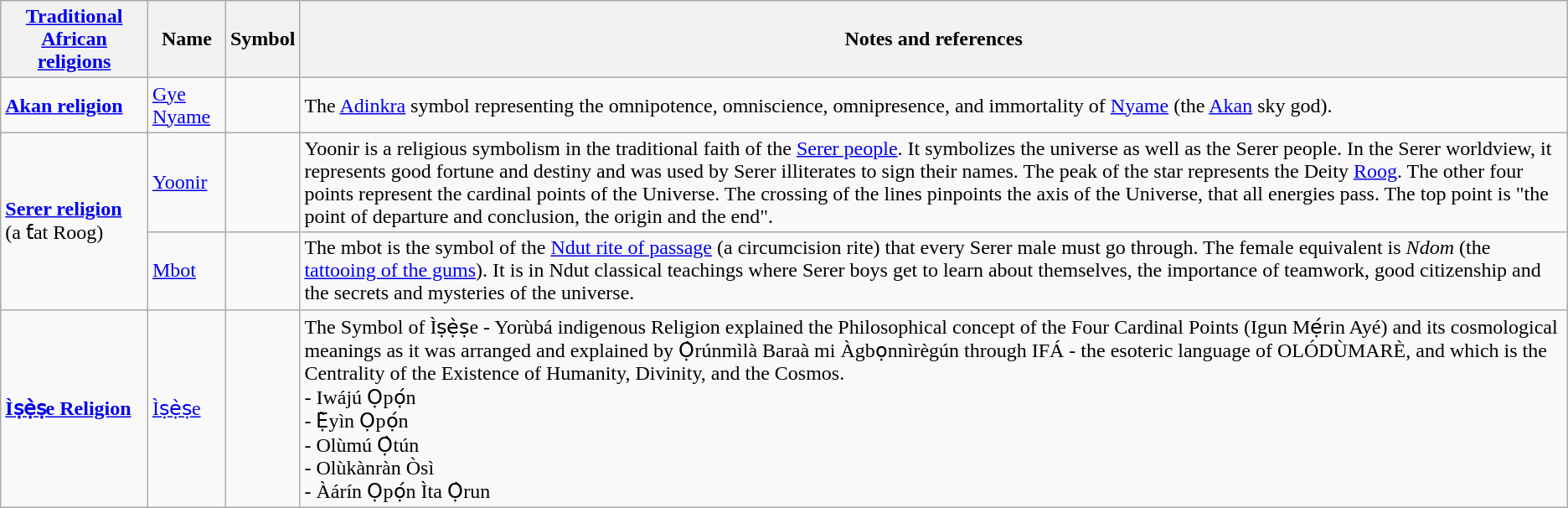<table class="wikitable sortable">
<tr>
<th><a href='#'>Traditional African religions</a></th>
<th>Name</th>
<th>Symbol</th>
<th>Notes and references</th>
</tr>
<tr>
<td rowspan="1"><strong><a href='#'>Akan religion</a></strong> </td>
<td><a href='#'>Gye Nyame</a></td>
<td></td>
<td>The <a href='#'>Adinkra</a> symbol representing the omnipotence, omniscience, omnipresence, and immortality of <a href='#'>Nyame</a> (the <a href='#'>Akan</a> sky god).</td>
</tr>
<tr>
<td rowspan="2"><strong><a href='#'>Serer religion</a></strong> <br> (a ƭat Roog)</td>
<td><a href='#'>Yoonir</a></td>
<td></td>
<td>Yoonir is a religious symbolism in the traditional faith of the <a href='#'>Serer people</a>. It symbolizes the universe as well as the Serer people. In the Serer worldview, it represents good fortune and destiny and was used by Serer illiterates to sign their names. The peak of the star represents the Deity <a href='#'>Roog</a>. The other four points represent the cardinal points of the Universe. The crossing of the lines pinpoints the axis of the Universe, that all energies pass. The top point is "the point of departure and conclusion, the origin and the end".</td>
</tr>
<tr>
<td><a href='#'>Mbot</a></td>
<td></td>
<td>The mbot is the symbol of the <a href='#'>Ndut rite of passage</a> (a circumcision rite) that every Serer male must go through. The female equivalent is <em>Ndom</em> (the <a href='#'>tattooing of the gums</a>). It is in Ndut classical teachings where Serer boys get to learn about themselves, the importance of teamwork, good citizenship and the secrets and mysteries of the universe.</td>
</tr>
<tr>
<td rowspan="3"><strong><a href='#'>Ìṣẹ̀ṣe Religion</a></strong></td>
<td><a href='#'>Ìṣẹ̀ṣe</a></td>
<td></td>
<td>The Symbol of Ìṣẹ̀ṣe - Yorùbá indigenous Religion explained the Philosophical concept of the Four Cardinal Points (Igun Mẹ́rin Ayé) and its cosmological meanings as it was arranged and explained by Ọ̀rúnmìlà Baraà mi Àgbọnnìrègún through IFÁ - the esoteric language of OLÓDÙMARÈ, and which is the Centrality of the Existence of Humanity, Divinity, and the Cosmos.<br>- Iwájú Ọpọ́n<br>- Ẹ̀yìn Ọpọ́n<br>- Olùmú Ọ̀tún<br>- Olùkànràn Òsì<br>- Àárín Ọpọ́n Ìta Ọ̀run</td>
</tr>
</table>
